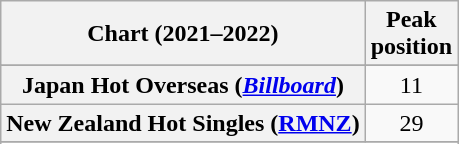<table class="wikitable sortable plainrowheaders" style="text-align:center">
<tr>
<th scope="col">Chart (2021–2022)</th>
<th scope="col">Peak<br>position</th>
</tr>
<tr>
</tr>
<tr>
</tr>
<tr>
</tr>
<tr>
</tr>
<tr>
</tr>
<tr>
</tr>
<tr>
</tr>
<tr>
</tr>
<tr>
</tr>
<tr>
<th scope="row">Japan Hot Overseas (<em><a href='#'>Billboard</a></em>)</th>
<td>11</td>
</tr>
<tr>
<th scope="row">New Zealand Hot Singles (<a href='#'>RMNZ</a>)</th>
<td>29</td>
</tr>
<tr>
</tr>
<tr>
</tr>
<tr>
</tr>
<tr>
</tr>
<tr>
</tr>
</table>
